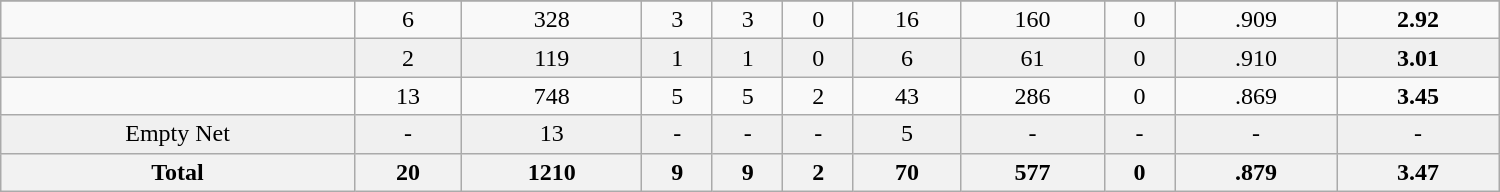<table class="wikitable sortable" width ="1000">
<tr align="center">
</tr>
<tr align="center" bgcolor="">
<td></td>
<td>6</td>
<td>328</td>
<td>3</td>
<td>3</td>
<td>0</td>
<td>16</td>
<td>160</td>
<td>0</td>
<td>.909</td>
<td><strong>2.92</strong></td>
</tr>
<tr align="center" bgcolor="f0f0f0">
<td></td>
<td>2</td>
<td>119</td>
<td>1</td>
<td>1</td>
<td>0</td>
<td>6</td>
<td>61</td>
<td>0</td>
<td>.910</td>
<td><strong>3.01</strong></td>
</tr>
<tr align="center" bgcolor="">
<td></td>
<td>13</td>
<td>748</td>
<td>5</td>
<td>5</td>
<td>2</td>
<td>43</td>
<td>286</td>
<td>0</td>
<td>.869</td>
<td><strong>3.45</strong></td>
</tr>
<tr align="center" bgcolor="f0f0f0">
<td>Empty Net</td>
<td>-</td>
<td>13</td>
<td>-</td>
<td>-</td>
<td>-</td>
<td>5</td>
<td>-</td>
<td>-</td>
<td>-</td>
<td>-</td>
</tr>
<tr>
<th>Total</th>
<th>20</th>
<th>1210</th>
<th>9</th>
<th>9</th>
<th>2</th>
<th>70</th>
<th>577</th>
<th>0</th>
<th>.879</th>
<th>3.47</th>
</tr>
</table>
